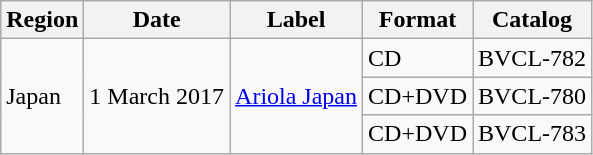<table class="wikitable">
<tr>
<th>Region</th>
<th>Date</th>
<th>Label</th>
<th>Format</th>
<th>Catalog</th>
</tr>
<tr>
<td rowspan="3">Japan</td>
<td rowspan="3">1 March 2017</td>
<td rowspan="3"><a href='#'>Ariola Japan</a></td>
<td>CD</td>
<td>BVCL-782</td>
</tr>
<tr>
<td>CD+DVD</td>
<td>BVCL-780</td>
</tr>
<tr>
<td>CD+DVD</td>
<td>BVCL-783</td>
</tr>
</table>
